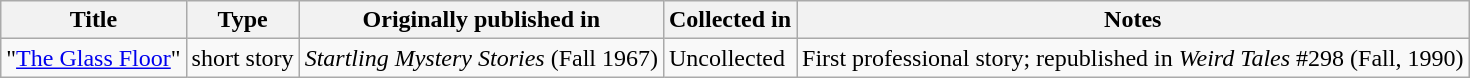<table class="wikitable">
<tr>
<th>Title</th>
<th>Type</th>
<th>Originally published in</th>
<th>Collected in</th>
<th>Notes</th>
</tr>
<tr>
<td>"<a href='#'>The Glass Floor</a>"</td>
<td>short story</td>
<td><em>Startling Mystery Stories</em> (Fall 1967)</td>
<td>Uncollected</td>
<td>First professional story; republished in <em>Weird Tales</em> #298 (Fall, 1990)</td>
</tr>
</table>
